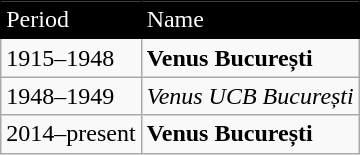<table class="wikitable" style="text-align: left" align="right">
<tr>
<td style="background:black;color:white;border:1px solid black">Period</td>
<td style="background:black;color:white;border:1px solid black">Name</td>
</tr>
<tr>
<td>1915–1948</td>
<td align=left><strong>Venus București</strong></td>
</tr>
<tr>
<td>1948–1949</td>
<td align=left><em>Venus UCB București</em></td>
</tr>
<tr>
<td>2014–present</td>
<td align=left><strong>Venus București</strong></td>
</tr>
</table>
